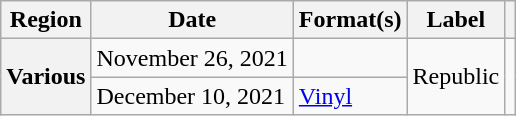<table class="wikitable plainrowheaders">
<tr>
<th scope="col">Region</th>
<th scope="col">Date</th>
<th scope="col">Format(s)</th>
<th scope="col">Label</th>
<th scope="col"></th>
</tr>
<tr>
<th rowspan="2" scope="row">Various</th>
<td>November 26, 2021</td>
<td></td>
<td rowspan="2">Republic</td>
<td rowspan="2" align="center"></td>
</tr>
<tr>
<td>December 10, 2021</td>
<td><a href='#'>Vinyl</a></td>
</tr>
</table>
